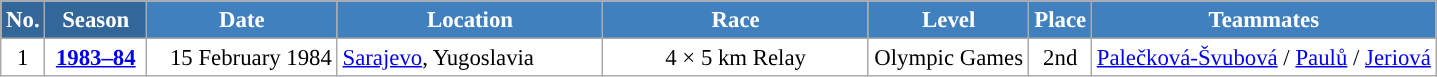<table class="wikitable sortable" style="font-size:95%; text-align:center; border:grey solid 1px; border-collapse:collapse; background:#ffffff;">
<tr style="background:#efefef;">
<th style="background-color:#369; color:white;">No.</th>
<th style="background-color:#369; color:white;">Season</th>
<th style="background-color:#4180be; color:white; width:120px;">Date</th>
<th style="background-color:#4180be; color:white; width:170px;">Location</th>
<th style="background-color:#4180be; color:white; width:170px;">Race</th>
<th style="background-color:#4180be; color:white; width:100px;">Level</th>
<th style="background-color:#4180be; color:white;">Place</th>
<th style="background-color:#4180be; color:white;">Teammates</th>
</tr>
<tr>
<td align=center>1</td>
<td rowspan=1 align=center><strong> <a href='#'>1983–84</a> </strong></td>
<td align=right>15 February 1984</td>
<td align=left> <a href='#'>Sarajevo</a>, Yugoslavia</td>
<td>4 × 5 km Relay</td>
<td>Olympic Games</td>
<td>2nd</td>
<td><a href='#'>Palečková-Švubová</a> / <a href='#'>Paulů</a> / <a href='#'>Jeriová</a></td>
</tr>
</table>
